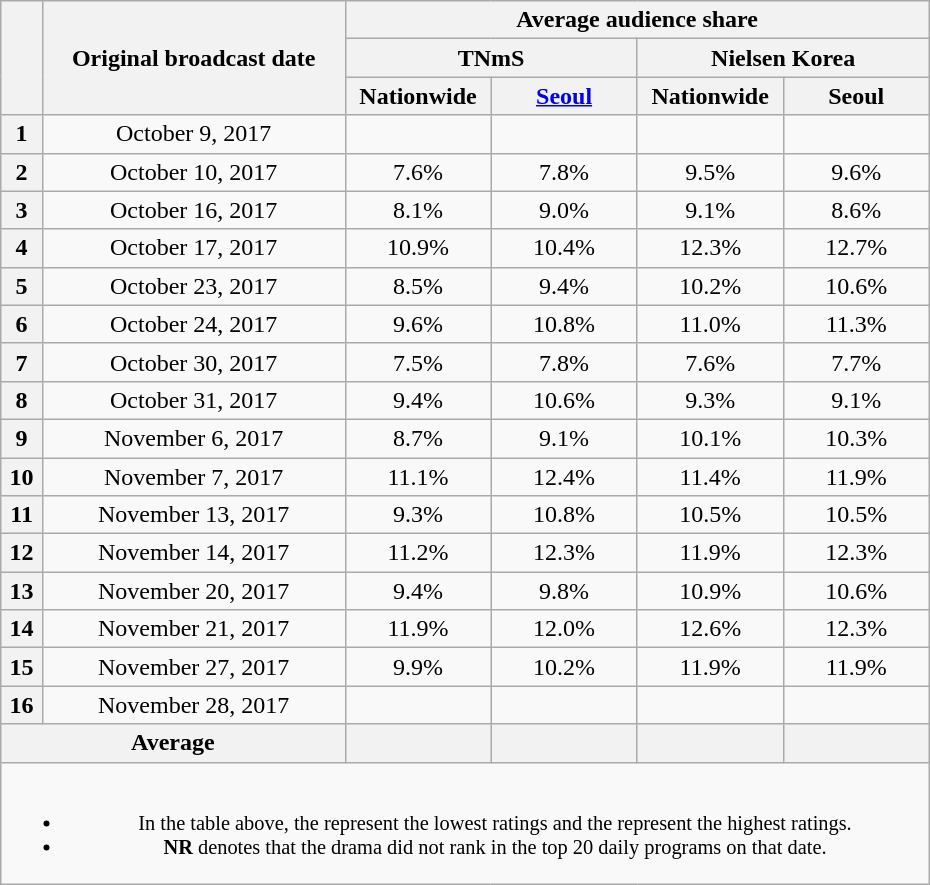<table class="wikitable" style="text-align:center; width:620px">
<tr>
<th rowspan="3"></th>
<th rowspan="3">Original broadcast date</th>
<th colspan="4">Average audience share</th>
</tr>
<tr>
<th colspan="2">TNmS</th>
<th colspan="2">Nielsen Korea</th>
</tr>
<tr>
<th width="90">Nationwide</th>
<th width="90"><a href='#'>Seoul</a></th>
<th width="90">Nationwide</th>
<th width="90">Seoul</th>
</tr>
<tr>
<th>1</th>
<td>October 9, 2017</td>
<td> </td>
<td> </td>
<td> </td>
<td> </td>
</tr>
<tr>
<th>2</th>
<td>October 10, 2017</td>
<td>7.6% </td>
<td>7.8% </td>
<td>9.5% </td>
<td>9.6% </td>
</tr>
<tr>
<th>3</th>
<td>October 16, 2017</td>
<td>8.1% </td>
<td>9.0% </td>
<td>9.1% </td>
<td>8.6% </td>
</tr>
<tr>
<th>4</th>
<td>October 17, 2017</td>
<td>10.9% </td>
<td>10.4% </td>
<td>12.3% </td>
<td>12.7% </td>
</tr>
<tr>
<th>5</th>
<td>October 23, 2017</td>
<td>8.5% </td>
<td>9.4% </td>
<td>10.2% </td>
<td>10.6% </td>
</tr>
<tr>
<th>6</th>
<td>October 24, 2017</td>
<td>9.6% </td>
<td>10.8% </td>
<td>11.0% </td>
<td>11.3% </td>
</tr>
<tr>
<th>7</th>
<td>October 30, 2017</td>
<td>7.5% </td>
<td>7.8% </td>
<td>7.6% </td>
<td>7.7% </td>
</tr>
<tr>
<th>8</th>
<td>October 31, 2017</td>
<td>9.4% </td>
<td>10.6% </td>
<td>9.3% </td>
<td>9.1% </td>
</tr>
<tr>
<th>9</th>
<td>November 6, 2017</td>
<td>8.7% </td>
<td>9.1% </td>
<td>10.1% </td>
<td>10.3% </td>
</tr>
<tr>
<th>10</th>
<td>November 7, 2017</td>
<td>11.1% </td>
<td>12.4% </td>
<td>11.4% </td>
<td>11.9% </td>
</tr>
<tr>
<th>11</th>
<td>November 13, 2017</td>
<td>9.3% </td>
<td>10.8% </td>
<td>10.5% </td>
<td>10.5% </td>
</tr>
<tr>
<th>12</th>
<td>November 14, 2017</td>
<td>11.2% </td>
<td>12.3% </td>
<td>11.9% </td>
<td>12.3% </td>
</tr>
<tr>
<th>13</th>
<td>November 20, 2017</td>
<td>9.4% </td>
<td>9.8% </td>
<td>10.9% </td>
<td>10.6% </td>
</tr>
<tr>
<th>14</th>
<td>November 21, 2017</td>
<td>11.9% </td>
<td>12.0% </td>
<td>12.6% </td>
<td>12.3% </td>
</tr>
<tr>
<th>15</th>
<td>November 27, 2017</td>
<td>9.9% </td>
<td>10.2% </td>
<td>11.9% </td>
<td>11.9% </td>
</tr>
<tr>
<th>16</th>
<td>November 28, 2017</td>
<td> </td>
<td> </td>
<td> </td>
<td> </td>
</tr>
<tr>
<th colspan="2">Average</th>
<th></th>
<th></th>
<th></th>
<th></th>
</tr>
<tr>
<td colspan="6" style="font-size:85%"><br><ul><li>In the table above, the <strong></strong> represent the lowest ratings and the <strong></strong> represent the highest ratings.</li><li><strong>NR</strong> denotes that the drama did not rank in the top 20 daily programs on that date.</li></ul></td>
</tr>
</table>
